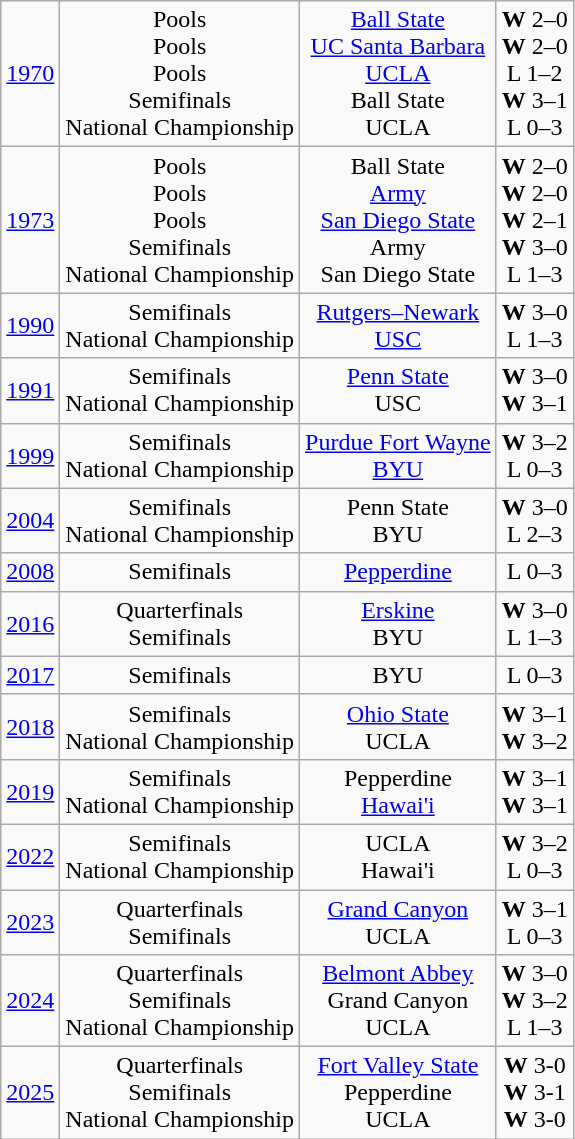<table class="wikitable">
<tr align="center">
<td><a href='#'>1970</a></td>
<td>Pools<br>Pools<br>Pools<br>Semifinals<br>National Championship</td>
<td><a href='#'>Ball State</a><br><a href='#'>UC Santa Barbara</a><br><a href='#'>UCLA</a><br>Ball State<br>UCLA</td>
<td><strong>W</strong> 2–0<br><strong>W</strong> 2–0<br>L 1–2<br><strong>W</strong> 3–1<br>L 0–3</td>
</tr>
<tr align="center">
<td><a href='#'>1973</a></td>
<td>Pools<br>Pools<br>Pools<br>Semifinals<br>National Championship</td>
<td>Ball State<br><a href='#'>Army</a><br><a href='#'>San Diego State</a><br>Army<br>San Diego State</td>
<td><strong>W</strong> 2–0<br><strong>W</strong> 2–0<br><strong>W</strong> 2–1<br><strong>W</strong> 3–0<br>L 1–3</td>
</tr>
<tr align="center">
<td><a href='#'>1990</a></td>
<td>Semifinals<br>National Championship</td>
<td><a href='#'>Rutgers–Newark</a><br><a href='#'>USC</a></td>
<td><strong>W</strong> 3–0<br>L 1–3</td>
</tr>
<tr align="center">
<td><a href='#'>1991</a></td>
<td>Semifinals<br>National Championship</td>
<td><a href='#'>Penn State</a><br>USC</td>
<td><strong>W</strong> 3–0<br><strong>W</strong> 3–1</td>
</tr>
<tr align="center">
<td><a href='#'>1999</a></td>
<td>Semifinals<br>National Championship</td>
<td><a href='#'>Purdue Fort Wayne</a><br><a href='#'>BYU</a></td>
<td><strong>W</strong> 3–2<br>L 0–3</td>
</tr>
<tr align="center">
<td><a href='#'>2004</a></td>
<td>Semifinals<br>National Championship</td>
<td>Penn State<br>BYU</td>
<td><strong>W</strong> 3–0<br>L 2–3</td>
</tr>
<tr align="center">
<td><a href='#'>2008</a></td>
<td>Semifinals</td>
<td><a href='#'>Pepperdine</a></td>
<td>L 0–3</td>
</tr>
<tr align="center">
<td><a href='#'>2016</a></td>
<td>Quarterfinals<br>Semifinals</td>
<td><a href='#'>Erskine</a><br>BYU</td>
<td><strong>W</strong> 3–0<br>L 1–3</td>
</tr>
<tr align="center">
<td><a href='#'>2017</a></td>
<td>Semifinals</td>
<td>BYU</td>
<td>L 0–3</td>
</tr>
<tr align="center">
<td><a href='#'>2018</a></td>
<td>Semifinals<br>National Championship</td>
<td><a href='#'>Ohio State</a><br>UCLA</td>
<td><strong>W</strong> 3–1<br><strong>W</strong> 3–2</td>
</tr>
<tr align="center">
<td><a href='#'>2019</a></td>
<td>Semifinals<br>National Championship</td>
<td>Pepperdine<br><a href='#'>Hawai'i</a></td>
<td><strong>W</strong> 3–1<br><strong>W</strong> 3–1</td>
</tr>
<tr align="center">
<td><a href='#'>2022</a></td>
<td>Semifinals<br>National Championship</td>
<td>UCLA<br>Hawai'i</td>
<td><strong>W</strong> 3–2<br>L 0–3</td>
</tr>
<tr align="center">
<td><a href='#'>2023</a></td>
<td>Quarterfinals<br>Semifinals</td>
<td><a href='#'>Grand Canyon</a><br>UCLA</td>
<td><strong>W</strong> 3–1<br>L 0–3</td>
</tr>
<tr align="center">
<td><a href='#'>2024</a></td>
<td>Quarterfinals<br>Semifinals<br>National Championship</td>
<td><a href='#'>Belmont Abbey</a><br>Grand Canyon<br>UCLA</td>
<td><strong>W</strong> 3–0<br> <strong>W</strong> 3–2<br> L 1–3</td>
</tr>
<tr align="center">
<td><a href='#'>2025</a></td>
<td>Quarterfinals<br>Semifinals<br>National Championship</td>
<td><a href='#'>Fort Valley State</a><br> Pepperdine<br> UCLA</td>
<td><strong>W</strong> 3-0<br> <strong>W</strong> 3-1<br> <strong>W</strong> 3-0</td>
</tr>
</table>
